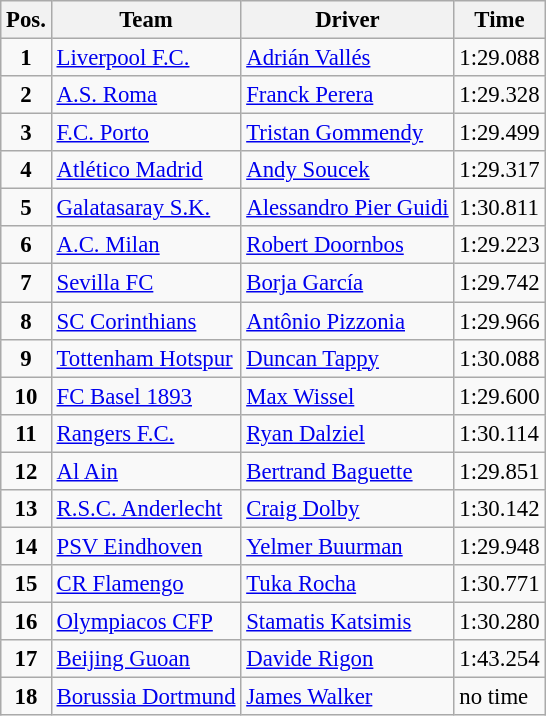<table class=wikitable style="font-size:95%">
<tr>
<th>Pos.</th>
<th>Team</th>
<th>Driver</th>
<th>Time</th>
</tr>
<tr>
<td align="center"><strong>1</strong></td>
<td> <a href='#'>Liverpool F.C.</a></td>
<td> <a href='#'>Adrián Vallés</a></td>
<td>1:29.088</td>
</tr>
<tr>
<td align="center"><strong>2</strong></td>
<td> <a href='#'>A.S. Roma</a></td>
<td> <a href='#'>Franck Perera</a></td>
<td>1:29.328</td>
</tr>
<tr>
<td align="center"><strong>3</strong></td>
<td> <a href='#'>F.C. Porto</a></td>
<td> <a href='#'>Tristan Gommendy</a></td>
<td>1:29.499</td>
</tr>
<tr>
<td align="center"><strong>4</strong></td>
<td> <a href='#'>Atlético Madrid</a></td>
<td> <a href='#'>Andy Soucek</a></td>
<td>1:29.317</td>
</tr>
<tr>
<td align="center"><strong>5</strong></td>
<td> <a href='#'>Galatasaray S.K.</a></td>
<td> <a href='#'>Alessandro Pier Guidi</a></td>
<td>1:30.811</td>
</tr>
<tr>
<td align="center"><strong>6</strong></td>
<td> <a href='#'>A.C. Milan</a></td>
<td> <a href='#'>Robert Doornbos</a></td>
<td>1:29.223</td>
</tr>
<tr>
<td align="center"><strong>7</strong></td>
<td> <a href='#'>Sevilla FC</a></td>
<td> <a href='#'>Borja García</a></td>
<td>1:29.742</td>
</tr>
<tr>
<td align="center"><strong>8</strong></td>
<td> <a href='#'>SC Corinthians</a></td>
<td> <a href='#'>Antônio Pizzonia</a></td>
<td>1:29.966</td>
</tr>
<tr>
<td align="center"><strong>9</strong></td>
<td> <a href='#'>Tottenham Hotspur</a></td>
<td> <a href='#'>Duncan Tappy</a></td>
<td>1:30.088</td>
</tr>
<tr>
<td align="center"><strong>10</strong></td>
<td> <a href='#'>FC Basel 1893</a></td>
<td> <a href='#'>Max Wissel</a></td>
<td>1:29.600</td>
</tr>
<tr>
<td align="center"><strong>11</strong></td>
<td> <a href='#'>Rangers F.C.</a></td>
<td> <a href='#'>Ryan Dalziel</a></td>
<td>1:30.114</td>
</tr>
<tr>
<td align="center"><strong>12</strong></td>
<td> <a href='#'>Al Ain</a></td>
<td> <a href='#'>Bertrand Baguette</a></td>
<td>1:29.851</td>
</tr>
<tr>
<td align="center"><strong>13</strong></td>
<td> <a href='#'>R.S.C. Anderlecht</a></td>
<td> <a href='#'>Craig Dolby</a></td>
<td>1:30.142</td>
</tr>
<tr>
<td align="center"><strong>14</strong></td>
<td> <a href='#'>PSV Eindhoven</a></td>
<td> <a href='#'>Yelmer Buurman</a></td>
<td>1:29.948</td>
</tr>
<tr>
<td align="center"><strong>15</strong></td>
<td> <a href='#'>CR Flamengo</a></td>
<td> <a href='#'>Tuka Rocha</a></td>
<td>1:30.771</td>
</tr>
<tr>
<td align="center"><strong>16</strong></td>
<td> <a href='#'>Olympiacos CFP</a></td>
<td> <a href='#'>Stamatis Katsimis</a></td>
<td>1:30.280</td>
</tr>
<tr>
<td align="center"><strong>17</strong></td>
<td> <a href='#'>Beijing Guoan</a></td>
<td> <a href='#'>Davide Rigon</a></td>
<td>1:43.254</td>
</tr>
<tr>
<td align="center"><strong>18</strong></td>
<td> <a href='#'>Borussia Dortmund</a></td>
<td> <a href='#'>James Walker</a></td>
<td>no time</td>
</tr>
</table>
